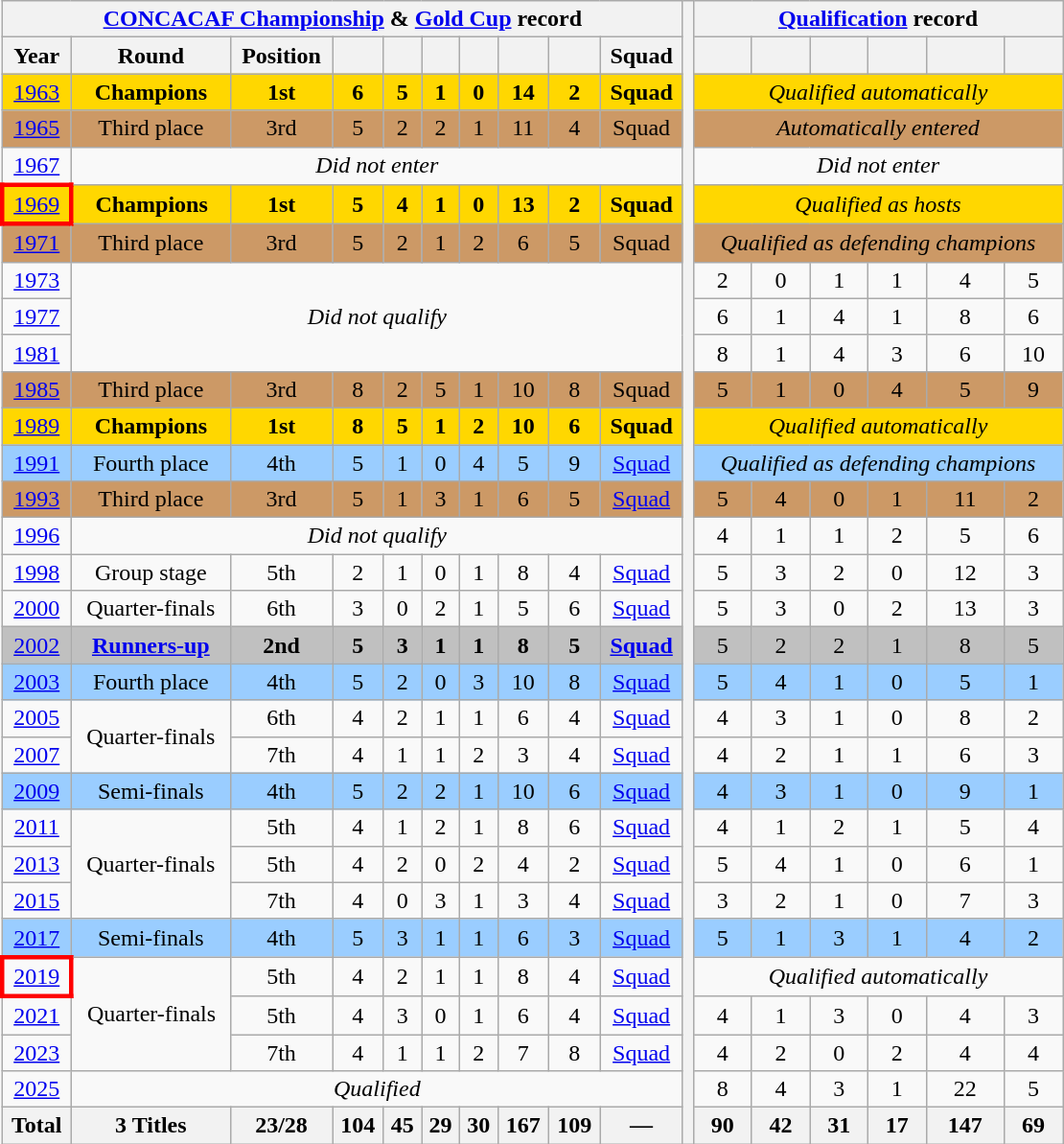<table class="wikitable" style="text-align: center;">
<tr>
<th colspan=10><a href='#'>CONCACAF Championship</a> & <a href='#'>Gold Cup</a> record</th>
<th width=1% rowspan=31></th>
<th colspan=6><a href='#'>Qualification</a> record</th>
</tr>
<tr>
<th>Year</th>
<th>Round</th>
<th>Position</th>
<th></th>
<th></th>
<th></th>
<th></th>
<th></th>
<th></th>
<th>Squad</th>
<th></th>
<th></th>
<th></th>
<th></th>
<th></th>
<th></th>
</tr>
<tr style="background:Gold;">
<td> <a href='#'>1963</a></td>
<td><strong>Champions</strong></td>
<td><strong>1st</strong></td>
<td><strong>6</strong></td>
<td><strong>5</strong></td>
<td><strong>1</strong></td>
<td><strong>0</strong></td>
<td><strong>14</strong></td>
<td><strong>2</strong></td>
<td><strong>Squad</strong></td>
<td colspan=6><em>Qualified automatically</em></td>
</tr>
<tr style="background:#c96;">
<td> <a href='#'>1965</a></td>
<td>Third place</td>
<td>3rd</td>
<td>5</td>
<td>2</td>
<td>2</td>
<td>1</td>
<td>11</td>
<td>4</td>
<td>Squad</td>
<td colspan=6><em>Automatically entered</em></td>
</tr>
<tr>
<td> <a href='#'>1967</a></td>
<td colspan=9><em>Did not enter</em></td>
<td colspan=6><em>Did not enter</em></td>
</tr>
<tr style="background:Gold;">
<td style="border: 3px solid red"> <a href='#'>1969</a></td>
<td><strong>Champions</strong></td>
<td><strong>1st</strong></td>
<td><strong>5</strong></td>
<td><strong>4</strong></td>
<td><strong>1</strong></td>
<td><strong>0</strong></td>
<td><strong>13</strong></td>
<td><strong>2</strong></td>
<td><strong>Squad</strong></td>
<td colspan=6><em>Qualified as hosts</em></td>
</tr>
<tr style="background:#c96;">
<td> <a href='#'>1971</a></td>
<td>Third place</td>
<td>3rd</td>
<td>5</td>
<td>2</td>
<td>1</td>
<td>2</td>
<td>6</td>
<td>5</td>
<td>Squad</td>
<td colspan=6><span><em>Qualified as defending champions</em></span></td>
</tr>
<tr>
<td> <a href='#'>1973</a></td>
<td colspan=9 rowspan=3><em>Did not qualify</em></td>
<td>2</td>
<td>0</td>
<td>1</td>
<td>1</td>
<td>4</td>
<td>5</td>
</tr>
<tr>
<td> <a href='#'>1977</a></td>
<td>6</td>
<td>1</td>
<td>4</td>
<td>1</td>
<td>8</td>
<td>6</td>
</tr>
<tr>
<td> <a href='#'>1981</a></td>
<td>8</td>
<td>1</td>
<td>4</td>
<td>3</td>
<td>6</td>
<td>10</td>
</tr>
<tr style="background:#c96;">
<td><a href='#'>1985</a></td>
<td>Third place</td>
<td>3rd</td>
<td>8</td>
<td>2</td>
<td>5</td>
<td>1</td>
<td>10</td>
<td>8</td>
<td>Squad</td>
<td>5</td>
<td>1</td>
<td>0</td>
<td>4</td>
<td>5</td>
<td>9</td>
</tr>
<tr style="background:Gold;">
<td><a href='#'>1989</a></td>
<td><strong>Champions</strong></td>
<td><strong>1st</strong></td>
<td><strong>8</strong></td>
<td><strong>5</strong></td>
<td><strong>1</strong></td>
<td><strong>2</strong></td>
<td><strong>10</strong></td>
<td><strong>6</strong></td>
<td><strong>Squad</strong></td>
<td colspan=6><em>Qualified automatically</em></td>
</tr>
<tr style="background:#9acdff;">
<td> <a href='#'>1991</a></td>
<td>Fourth place</td>
<td>4th</td>
<td>5</td>
<td>1</td>
<td>0</td>
<td>4</td>
<td>5</td>
<td>9</td>
<td><a href='#'>Squad</a></td>
<td colspan=6><em>Qualified as defending champions</em></td>
</tr>
<tr style="background:#c96;">
<td>  <a href='#'>1993</a></td>
<td>Third place</td>
<td>3rd</td>
<td>5</td>
<td>1</td>
<td>3</td>
<td>1</td>
<td>6</td>
<td>5</td>
<td><a href='#'>Squad</a></td>
<td>5</td>
<td>4</td>
<td>0</td>
<td>1</td>
<td>11</td>
<td>2</td>
</tr>
<tr>
<td> <a href='#'>1996</a></td>
<td colspan=9><em>Did not qualify</em></td>
<td>4</td>
<td>1</td>
<td>1</td>
<td>2</td>
<td>5</td>
<td>6</td>
</tr>
<tr>
<td> <a href='#'>1998</a></td>
<td>Group stage</td>
<td>5th</td>
<td>2</td>
<td>1</td>
<td>0</td>
<td>1</td>
<td>8</td>
<td>4</td>
<td><a href='#'>Squad</a></td>
<td>5</td>
<td>3</td>
<td>2</td>
<td>0</td>
<td>12</td>
<td>3</td>
</tr>
<tr>
<td> <a href='#'>2000</a></td>
<td>Quarter-finals</td>
<td>6th</td>
<td>3</td>
<td>0</td>
<td>2</td>
<td>1</td>
<td>5</td>
<td>6</td>
<td><a href='#'>Squad</a></td>
<td>5</td>
<td>3</td>
<td>0</td>
<td>2</td>
<td>13</td>
<td>3</td>
</tr>
<tr style="background:Silver;">
<td> <a href='#'>2002</a></td>
<td><strong><a href='#'>Runners-up</a></strong></td>
<td><strong>2nd</strong></td>
<td><strong>5</strong></td>
<td><strong>3</strong></td>
<td><strong>1</strong></td>
<td><strong>1</strong></td>
<td><strong>8</strong></td>
<td><strong>5</strong></td>
<td><strong><a href='#'>Squad</a></strong></td>
<td>5</td>
<td>2</td>
<td>2</td>
<td>1</td>
<td>8</td>
<td>5</td>
</tr>
<tr style="background:#9acdff;">
<td>  <a href='#'>2003</a></td>
<td>Fourth place</td>
<td>4th</td>
<td>5</td>
<td>2</td>
<td>0</td>
<td>3</td>
<td>10</td>
<td>8</td>
<td><a href='#'>Squad</a></td>
<td>5</td>
<td>4</td>
<td>1</td>
<td>0</td>
<td>5</td>
<td>1</td>
</tr>
<tr>
<td> <a href='#'>2005</a></td>
<td rowspan=2>Quarter-finals</td>
<td>6th</td>
<td>4</td>
<td>2</td>
<td>1</td>
<td>1</td>
<td>6</td>
<td>4</td>
<td><a href='#'>Squad</a></td>
<td>4</td>
<td>3</td>
<td>1</td>
<td>0</td>
<td>8</td>
<td>2</td>
</tr>
<tr>
<td> <a href='#'>2007</a></td>
<td>7th</td>
<td>4</td>
<td>1</td>
<td>1</td>
<td>2</td>
<td>3</td>
<td>4</td>
<td><a href='#'>Squad</a></td>
<td>4</td>
<td>2</td>
<td>1</td>
<td>1</td>
<td>6</td>
<td>3</td>
</tr>
<tr style="background:#9acdff;">
<td> <a href='#'>2009</a></td>
<td>Semi-finals</td>
<td>4th</td>
<td>5</td>
<td>2</td>
<td>2</td>
<td>1</td>
<td>10</td>
<td>6</td>
<td><a href='#'>Squad</a></td>
<td>4</td>
<td>3</td>
<td>1</td>
<td>0</td>
<td>9</td>
<td>1</td>
</tr>
<tr>
<td> <a href='#'>2011</a></td>
<td rowspan=3>Quarter-finals</td>
<td>5th</td>
<td>4</td>
<td>1</td>
<td>2</td>
<td>1</td>
<td>8</td>
<td>6</td>
<td><a href='#'>Squad</a></td>
<td>4</td>
<td>1</td>
<td>2</td>
<td>1</td>
<td>5</td>
<td>4</td>
</tr>
<tr>
<td> <a href='#'>2013</a></td>
<td>5th</td>
<td>4</td>
<td>2</td>
<td>0</td>
<td>2</td>
<td>4</td>
<td>2</td>
<td><a href='#'>Squad</a></td>
<td>5</td>
<td>4</td>
<td>1</td>
<td>0</td>
<td>6</td>
<td>1</td>
</tr>
<tr>
<td>  <a href='#'>2015</a></td>
<td>7th</td>
<td>4</td>
<td>0</td>
<td>3</td>
<td>1</td>
<td>3</td>
<td>4</td>
<td><a href='#'>Squad</a></td>
<td>3</td>
<td>2</td>
<td>1</td>
<td>0</td>
<td>7</td>
<td>3</td>
</tr>
<tr style="background:#9acdff;">
<td> <a href='#'>2017</a></td>
<td>Semi-finals</td>
<td>4th</td>
<td>5</td>
<td>3</td>
<td>1</td>
<td>1</td>
<td>6</td>
<td>3</td>
<td><a href='#'>Squad</a></td>
<td>5</td>
<td>1</td>
<td>3</td>
<td>1</td>
<td>4</td>
<td>2</td>
</tr>
<tr>
<td style="border: 3px solid red">   <a href='#'>2019</a></td>
<td rowspan=3>Quarter-finals</td>
<td>5th</td>
<td>4</td>
<td>2</td>
<td>1</td>
<td>1</td>
<td>8</td>
<td>4</td>
<td><a href='#'>Squad</a></td>
<td colspan=6><em>Qualified automatically</em></td>
</tr>
<tr>
<td> <a href='#'>2021</a></td>
<td>5th</td>
<td>4</td>
<td>3</td>
<td>0</td>
<td>1</td>
<td>6</td>
<td>4</td>
<td><a href='#'>Squad</a></td>
<td>4</td>
<td>1</td>
<td>3</td>
<td>0</td>
<td>4</td>
<td>3</td>
</tr>
<tr>
<td>  <a href='#'>2023</a></td>
<td>7th</td>
<td>4</td>
<td>1</td>
<td>1</td>
<td>2</td>
<td>7</td>
<td>8</td>
<td><a href='#'>Squad</a></td>
<td>4</td>
<td>2</td>
<td>0</td>
<td>2</td>
<td>4</td>
<td>4</td>
</tr>
<tr>
<td>  <a href='#'>2025</a></td>
<td colspan=9><em>Qualified</em></td>
<td>8</td>
<td>4</td>
<td>3</td>
<td>1</td>
<td>22</td>
<td>5</td>
</tr>
<tr>
<th>Total</th>
<th>3 Titles</th>
<th>23/28</th>
<th>104</th>
<th>45</th>
<th>29</th>
<th>30</th>
<th>167</th>
<th>109</th>
<th>—</th>
<th>90</th>
<th>42</th>
<th>31</th>
<th>17</th>
<th>147</th>
<th>69</th>
</tr>
</table>
